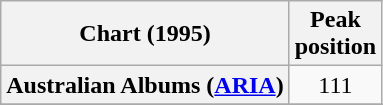<table class="wikitable sortable plainrowheaders" style="text-align:center">
<tr>
<th scope="col">Chart (1995)</th>
<th scope="col">Peak<br> position</th>
</tr>
<tr>
<th scope="row">Australian Albums (<a href='#'>ARIA</a>)</th>
<td align="center">111</td>
</tr>
<tr>
</tr>
<tr>
</tr>
<tr>
</tr>
<tr>
</tr>
</table>
